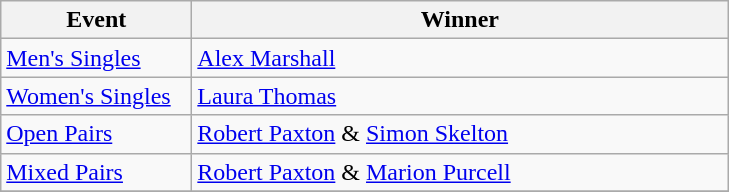<table class="wikitable" style="font-size: 100%">
<tr>
<th width=120>Event</th>
<th width=350>Winner</th>
</tr>
<tr>
<td><a href='#'>Men's Singles</a></td>
<td> <a href='#'>Alex Marshall</a></td>
</tr>
<tr>
<td><a href='#'>Women's Singles</a></td>
<td> <a href='#'>Laura Thomas</a></td>
</tr>
<tr>
<td><a href='#'>Open Pairs</a></td>
<td> <a href='#'>Robert Paxton</a> &  <a href='#'>Simon Skelton</a></td>
</tr>
<tr>
<td><a href='#'>Mixed Pairs</a></td>
<td> <a href='#'>Robert Paxton</a> &  <a href='#'>Marion Purcell</a></td>
</tr>
<tr>
</tr>
</table>
